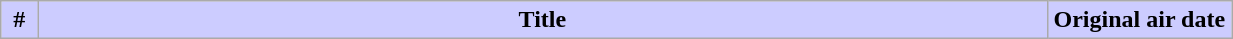<table class="wikitable" width="65%">
<tr>
<th style="background: #CCF" width="3%">#</th>
<th style="background: #CCF">Title</th>
<th style="background: #CCF" width="15%">Original air date<br>
























</th>
</tr>
</table>
